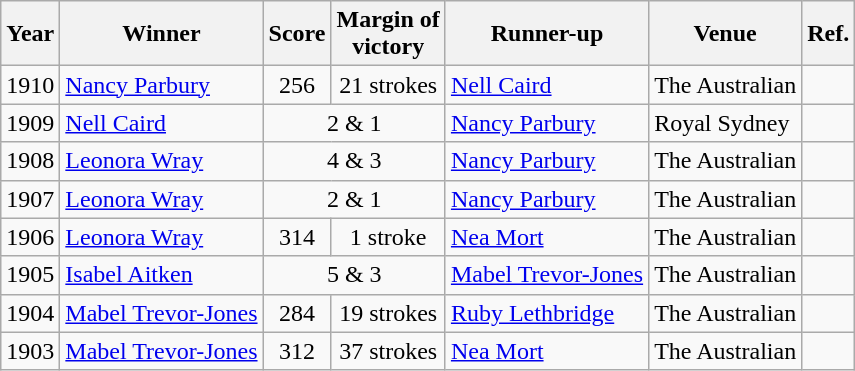<table class=wikitable>
<tr>
<th>Year</th>
<th>Winner</th>
<th>Score</th>
<th>Margin of<br>victory</th>
<th>Runner-up</th>
<th>Venue</th>
<th>Ref.</th>
</tr>
<tr>
<td>1910</td>
<td><a href='#'>Nancy Parbury</a></td>
<td align=center>256</td>
<td align=center>21 strokes</td>
<td><a href='#'>Nell Caird</a></td>
<td>The Australian</td>
<td></td>
</tr>
<tr>
<td>1909</td>
<td><a href='#'>Nell Caird</a></td>
<td colspan=2 align=center>2 & 1</td>
<td><a href='#'>Nancy Parbury</a></td>
<td>Royal Sydney</td>
<td></td>
</tr>
<tr>
<td>1908</td>
<td><a href='#'>Leonora Wray</a></td>
<td colspan=2 align=center>4 & 3</td>
<td><a href='#'>Nancy Parbury</a></td>
<td>The Australian</td>
<td></td>
</tr>
<tr>
<td>1907</td>
<td><a href='#'>Leonora Wray</a></td>
<td colspan=2 align=center>2 & 1</td>
<td><a href='#'>Nancy Parbury</a></td>
<td>The Australian</td>
<td></td>
</tr>
<tr>
<td>1906</td>
<td><a href='#'>Leonora Wray</a></td>
<td align=center>314</td>
<td align=center>1 stroke</td>
<td><a href='#'>Nea Mort</a></td>
<td>The Australian</td>
<td></td>
</tr>
<tr>
<td>1905</td>
<td><a href='#'>Isabel Aitken</a></td>
<td colspan=2 align=center>5 & 3</td>
<td><a href='#'>Mabel Trevor-Jones</a></td>
<td>The Australian</td>
<td></td>
</tr>
<tr>
<td>1904</td>
<td><a href='#'>Mabel Trevor-Jones</a></td>
<td align=center>284</td>
<td align=center>19 strokes</td>
<td><a href='#'>Ruby Lethbridge</a></td>
<td>The Australian</td>
<td></td>
</tr>
<tr>
<td>1903</td>
<td><a href='#'>Mabel Trevor-Jones</a></td>
<td align=center>312</td>
<td align=center>37 strokes</td>
<td><a href='#'>Nea Mort</a></td>
<td>The Australian</td>
<td></td>
</tr>
</table>
